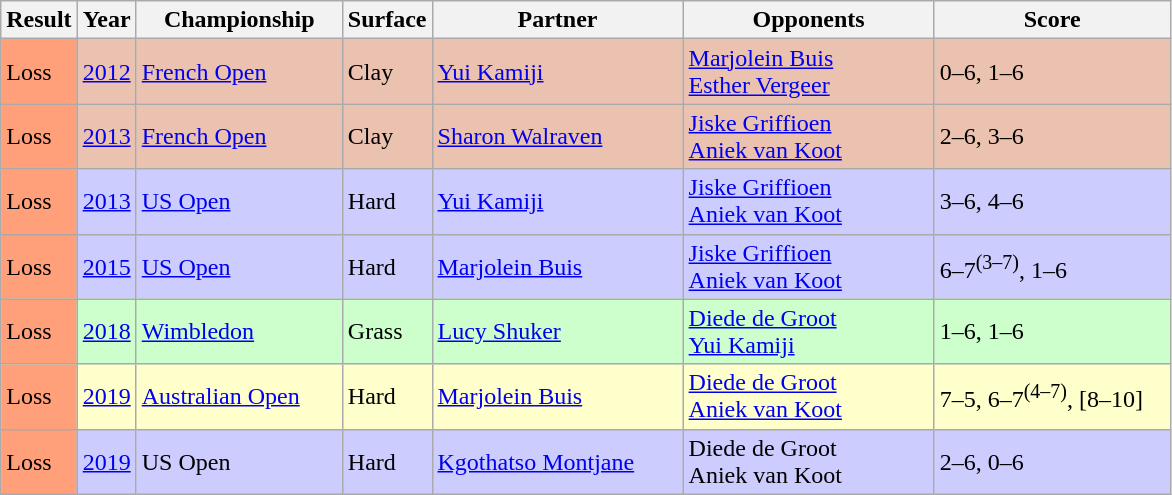<table class="sortable wikitable">
<tr>
<th>Result</th>
<th>Year</th>
<th style="width:130px;">Championship</th>
<th style="width:20px;">Surface</th>
<th style="width:160px;">Partner</th>
<th style="width:160px;">Opponents</th>
<th style="width:150px;" class="unsortable">Score</th>
</tr>
<tr bgcolor=EBC2AF>
<td style="background:#ffa07a;">Loss</td>
<td><a href='#'>2012</a></td>
<td><a href='#'>French Open</a></td>
<td>Clay</td>
<td> <a href='#'>Yui Kamiji</a></td>
<td> <a href='#'>Marjolein Buis</a><br> <a href='#'>Esther Vergeer</a></td>
<td>0–6, 1–6</td>
</tr>
<tr bgcolor=EBC2AF>
<td style="background:#ffa07a;">Loss</td>
<td><a href='#'>2013</a></td>
<td><a href='#'>French Open</a></td>
<td>Clay</td>
<td> <a href='#'>Sharon Walraven</a></td>
<td> <a href='#'>Jiske Griffioen</a><br> <a href='#'>Aniek van Koot</a></td>
<td>2–6, 3–6</td>
</tr>
<tr bgcolor=CCCCFF>
<td style="background:#ffa07a;">Loss</td>
<td><a href='#'>2013</a></td>
<td><a href='#'>US Open</a></td>
<td>Hard</td>
<td> <a href='#'>Yui Kamiji</a></td>
<td> <a href='#'>Jiske Griffioen</a><br> <a href='#'>Aniek van Koot</a></td>
<td>3–6, 4–6</td>
</tr>
<tr bgcolor=CCCCFF>
<td style="background:#ffa07a;">Loss</td>
<td><a href='#'>2015</a></td>
<td><a href='#'>US Open</a></td>
<td>Hard</td>
<td> <a href='#'>Marjolein Buis</a></td>
<td> <a href='#'>Jiske Griffioen</a><br> <a href='#'>Aniek van Koot</a></td>
<td>6–7<sup>(3–7)</sup>, 1–6</td>
</tr>
<tr bgcolor=CCFFCC>
<td style="background:#ffa07a;">Loss</td>
<td><a href='#'>2018</a></td>
<td><a href='#'>Wimbledon</a></td>
<td>Grass</td>
<td> <a href='#'>Lucy Shuker</a></td>
<td> <a href='#'>Diede de Groot</a><br> <a href='#'>Yui Kamiji</a></td>
<td>1–6, 1–6</td>
</tr>
<tr style="background:#ffc;">
<td style="background:#ffa07a;">Loss</td>
<td><a href='#'>2019</a></td>
<td><a href='#'>Australian Open</a></td>
<td>Hard</td>
<td> <a href='#'>Marjolein Buis</a></td>
<td> <a href='#'>Diede de Groot</a><br> <a href='#'>Aniek van Koot</a></td>
<td>7–5, 6–7<sup>(4–7)</sup>, [8–10]</td>
</tr>
<tr style="background:#ccccff;">
<td style="background:#ffa07a;">Loss</td>
<td><a href='#'>2019</a></td>
<td>US Open</td>
<td>Hard</td>
<td> <a href='#'>Kgothatso Montjane</a></td>
<td> Diede de Groot<br> Aniek van Koot</td>
<td>2–6, 0–6</td>
</tr>
</table>
